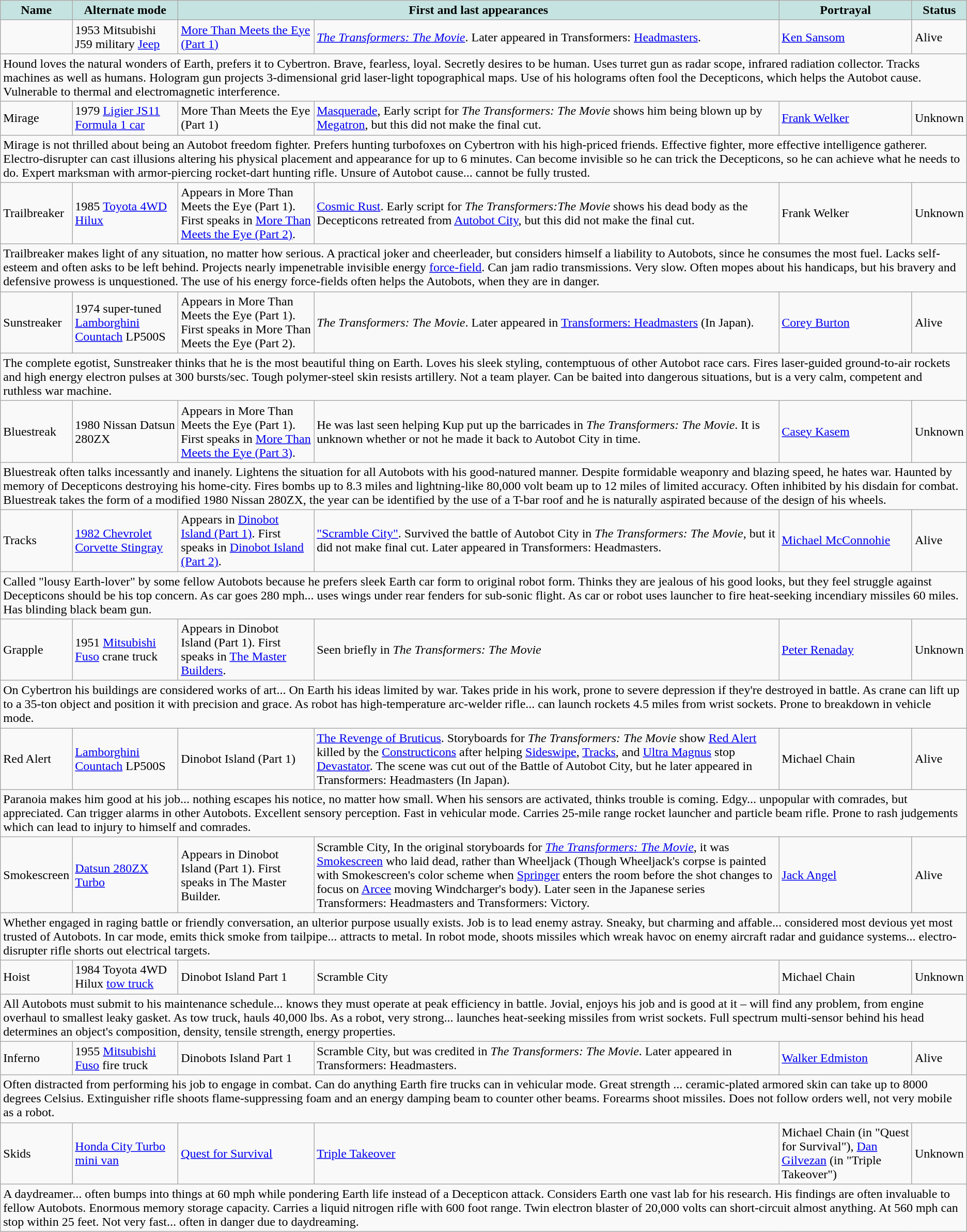<table class="wikitable">
<tr>
<th style="background-color: #C5E4E1">Name</th>
<th style="background-color: #C5E4E1">Alternate mode</th>
<th colspan="2" align="center" style="background-color: #C5E4E1">First and last appearances</th>
<th style="background-color: #C5E4E1">Portrayal</th>
<th style="background-color: #C5E4E1">Status</th>
</tr>
<tr>
<td></td>
<td>1953 Mitsubishi J59 military <a href='#'>Jeep</a></td>
<td><a href='#'>More Than Meets the Eye (Part 1)</a></td>
<td><em><a href='#'>The Transformers: The Movie</a></em>. Later appeared in Transformers: <a href='#'>Headmasters</a>.</td>
<td><a href='#'>Ken Sansom</a></td>
<td>Alive</td>
</tr>
<tr>
<td colspan="6" valign="top">Hound loves the natural wonders of Earth, prefers it to Cybertron. Brave, fearless, loyal. Secretly desires to be human. Uses turret gun as radar scope, infrared radiation collector. Tracks machines as well as humans. Hologram gun projects 3-dimensional grid laser-light topographical maps. Use of his holograms often fool the Decepticons, which helps the Autobot cause. Vulnerable to thermal and electromagnetic interference.</td>
</tr>
<tr>
<td>Mirage</td>
<td>1979 <a href='#'>Ligier JS11</a> <a href='#'>Formula 1 car</a></td>
<td>More Than Meets the Eye (Part 1)</td>
<td><a href='#'>Masquerade</a>, Early script for <em>The Transformers: The Movie</em> shows him being blown up by <a href='#'>Megatron</a>, but this did not make the final cut.</td>
<td><a href='#'>Frank Welker</a></td>
<td>Unknown</td>
</tr>
<tr>
<td colspan="6" valign="top">Mirage is not thrilled about being an Autobot freedom fighter. Prefers hunting turbofoxes on Cybertron with his high-priced friends. Effective fighter, more effective intelligence gatherer. Electro-disrupter can cast illusions altering his physical placement and appearance for up to 6 minutes. Can become invisible so he can trick the Decepticons, so he can achieve what he needs to do. Expert marksman with armor-piercing rocket-dart hunting rifle. Unsure of Autobot cause... cannot be fully trusted.</td>
</tr>
<tr>
<td>Trailbreaker</td>
<td>1985 <a href='#'>Toyota 4WD Hilux</a></td>
<td>Appears in More Than Meets the Eye (Part 1). First speaks in <a href='#'>More Than Meets the Eye (Part 2)</a>.</td>
<td><a href='#'>Cosmic Rust</a>. Early script for <em>The Transformers:The Movie</em> shows his dead body as the Decepticons retreated from <a href='#'>Autobot City</a>, but this did not make the final cut.</td>
<td>Frank Welker</td>
<td>Unknown</td>
</tr>
<tr>
<td colspan="6" valign="top">Trailbreaker makes light of any situation, no matter how serious. A practical joker and cheerleader, but considers himself a liability to Autobots, since he consumes the most fuel. Lacks self-esteem and often asks to be left behind. Projects nearly impenetrable invisible energy <a href='#'>force-field</a>. Can jam radio transmissions. Very slow. Often mopes about his handicaps, but his bravery and defensive prowess is unquestioned. The use of his energy force-fields often helps the Autobots, when they are in danger.</td>
</tr>
<tr>
<td>Sunstreaker</td>
<td>1974 super-tuned <a href='#'>Lamborghini Countach</a> LP500S</td>
<td>Appears in More Than Meets the Eye (Part 1). First speaks in More Than Meets the Eye (Part 2).</td>
<td><em>The Transformers: The Movie</em>. Later appeared in <a href='#'>Transformers: Headmasters</a> (In Japan).</td>
<td><a href='#'>Corey Burton</a></td>
<td>Alive</td>
</tr>
<tr>
<td colspan="6" valign="top">The complete egotist, Sunstreaker thinks that he is the most beautiful thing on Earth. Loves his sleek styling, contemptuous of other Autobot race cars. Fires laser-guided ground-to-air rockets and high energy electron pulses at 300 bursts/sec. Tough polymer-steel skin resists artillery. Not a team player. Can be baited into dangerous situations, but is a very calm, competent and ruthless war machine.</td>
</tr>
<tr>
<td>Bluestreak</td>
<td>1980 Nissan Datsun 280ZX</td>
<td>Appears in More Than Meets the Eye (Part 1). First speaks in <a href='#'>More Than Meets the Eye (Part 3)</a>.</td>
<td>He was last seen helping Kup put up the barricades in <em>The Transformers: The Movie</em>. It is unknown whether or not he made it back to Autobot City in time.</td>
<td><a href='#'>Casey Kasem</a></td>
<td>Unknown</td>
</tr>
<tr>
<td colspan="6" valign="top">Bluestreak often talks incessantly and inanely. Lightens the situation for all Autobots with his good-natured manner. Despite formidable weaponry and blazing speed, he hates war. Haunted by memory of Decepticons destroying his home-city. Fires bombs up to 8.3 miles and lightning-like 80,000 volt beam up to 12 miles of limited accuracy. Often inhibited by his disdain for combat. Bluestreak takes the form of a modified 1980 Nissan 280ZX, the year can be identified by the use of a T-bar roof and he is naturally aspirated because of the design of his wheels.</td>
</tr>
<tr>
<td>Tracks</td>
<td><a href='#'>1982 Chevrolet Corvette Stingray</a></td>
<td>Appears in <a href='#'>Dinobot Island (Part 1)</a>. First speaks in <a href='#'>Dinobot Island (Part 2)</a>.</td>
<td><a href='#'>"Scramble City"</a>. Survived the battle of Autobot City in <em>The Transformers: The Movie</em>, but it did not make final cut. Later appeared in Transformers: Headmasters.</td>
<td><a href='#'>Michael McConnohie</a></td>
<td>Alive</td>
</tr>
<tr>
<td colspan="6" valign="top">Called "lousy Earth-lover" by some fellow Autobots because he prefers sleek Earth car form to original robot form. Thinks they are jealous of his good looks, but they feel struggle against Decepticons should be his top concern. As car goes 280 mph... uses wings under rear fenders for sub-sonic flight. As car or robot uses launcher to fire heat-seeking incendiary missiles 60 miles. Has blinding black beam gun.</td>
</tr>
<tr>
<td>Grapple</td>
<td>1951 <a href='#'>Mitsubishi Fuso</a> crane truck</td>
<td>Appears in Dinobot Island (Part 1). First speaks in <a href='#'>The Master Builders</a>.</td>
<td>Seen briefly in <em>The Transformers: The Movie</em></td>
<td><a href='#'>Peter Renaday</a></td>
<td>Unknown</td>
</tr>
<tr>
<td colspan="6" valign="top">On Cybertron his buildings are considered works of art... On Earth his ideas limited by war. Takes pride in his work, prone to severe depression if they're destroyed in battle. As crane can lift up to a 35-ton object and position it with precision and grace. As robot has high-temperature arc-welder rifle... can launch rockets 4.5 miles from wrist sockets. Prone to breakdown in vehicle mode.</td>
</tr>
<tr>
<td>Red Alert</td>
<td><a href='#'>Lamborghini Countach</a> LP500S</td>
<td>Dinobot Island (Part 1)</td>
<td><a href='#'>The Revenge of Bruticus</a>. Storyboards for <em>The Transformers: The Movie</em> show <a href='#'>Red Alert</a> killed by the <a href='#'>Constructicons</a> after helping <a href='#'>Sideswipe</a>, <a href='#'>Tracks</a>, and <a href='#'>Ultra Magnus</a> stop <a href='#'>Devastator</a>. The scene was cut out of the Battle of Autobot City, but he later appeared in Transformers: Headmasters (In Japan).</td>
<td>Michael Chain</td>
<td>Alive</td>
</tr>
<tr>
<td colspan="6" valign="top">Paranoia makes him good at his job... nothing escapes his notice, no matter how small. When his sensors are activated, thinks trouble is coming. Edgy... unpopular with comrades, but appreciated. Can trigger alarms in other Autobots. Excellent sensory perception. Fast in vehicular mode. Carries 25-mile range rocket launcher and particle beam rifle. Prone to rash judgements which can lead to injury to himself and comrades.</td>
</tr>
<tr>
<td>Smokescreen</td>
<td><a href='#'>Datsun 280ZX Turbo</a></td>
<td>Appears in Dinobot Island (Part 1). First speaks in The Master Builder.</td>
<td>Scramble City, In the original storyboards for <em><a href='#'>The Transformers: The Movie</a></em>, it was <a href='#'>Smokescreen</a> who laid dead, rather than Wheeljack (Though Wheeljack's corpse is painted with Smokescreen's color scheme when <a href='#'>Springer</a> enters the room before the shot changes to focus on <a href='#'>Arcee</a> moving Windcharger's body). Later seen in the Japanese series Transformers: Headmasters and Transformers: Victory.</td>
<td><a href='#'>Jack Angel</a></td>
<td>Alive</td>
</tr>
<tr>
<td colspan="6" valign="top">Whether engaged in raging battle or friendly conversation, an ulterior purpose usually exists. Job is to lead enemy astray. Sneaky, but charming and affable... considered most devious yet most trusted of Autobots. In car mode, emits thick smoke from tailpipe... attracts to metal. In robot mode, shoots missiles which wreak havoc on enemy aircraft radar and guidance systems... electro-disrupter rifle shorts out electrical targets.</td>
</tr>
<tr>
<td>Hoist</td>
<td>1984 Toyota 4WD Hilux <a href='#'>tow truck</a></td>
<td>Dinobot Island Part 1</td>
<td>Scramble City</td>
<td>Michael Chain</td>
<td>Unknown</td>
</tr>
<tr>
<td colspan="6" valign="top">All Autobots must submit to his maintenance schedule... knows they must operate at peak efficiency in battle. Jovial, enjoys his job and is good at it – will find any problem, from engine overhaul to smallest leaky gasket. As tow truck, hauls 40,000 lbs. As a robot, very strong... launches heat-seeking missiles from wrist sockets. Full spectrum multi-sensor behind his head determines an object's composition, density, tensile strength, energy properties.</td>
</tr>
<tr>
<td>Inferno</td>
<td>1955 <a href='#'>Mitsubishi Fuso</a> fire truck</td>
<td>Dinobots Island Part 1</td>
<td>Scramble City, but was credited in <em>The Transformers: The Movie</em>. Later appeared in Transformers: Headmasters.</td>
<td><a href='#'>Walker Edmiston</a></td>
<td>Alive</td>
</tr>
<tr>
<td colspan="6" valign="top"> Often distracted from performing his job to engage in combat. Can do anything Earth fire trucks can in vehicular mode. Great strength ... ceramic-plated armored skin can take up to 8000 degrees Celsius. Extinguisher rifle shoots flame-suppressing foam and an energy damping beam to counter other beams. Forearms shoot missiles. Does not follow orders well, not very mobile as a robot.</td>
</tr>
<tr>
<td>Skids</td>
<td><a href='#'>Honda City Turbo</a> <a href='#'>mini van</a></td>
<td><a href='#'>Quest for Survival</a></td>
<td><a href='#'>Triple Takeover</a></td>
<td>Michael Chain (in "Quest for Survival"), <a href='#'>Dan Gilvezan</a> (in "Triple Takeover")</td>
<td>Unknown</td>
</tr>
<tr>
<td colspan="6" valign="top">A daydreamer... often bumps into things at 60 mph while pondering Earth life instead of a Decepticon attack. Considers Earth one vast lab for his research. His findings are often invaluable to fellow Autobots. Enormous memory storage capacity. Carries a liquid nitrogen rifle with 600 foot range. Twin electron blaster of 20,000 volts can short-circuit almost anything. At 560 mph can stop within 25 feet. Not very fast... often in danger due to daydreaming.</td>
</tr>
</table>
